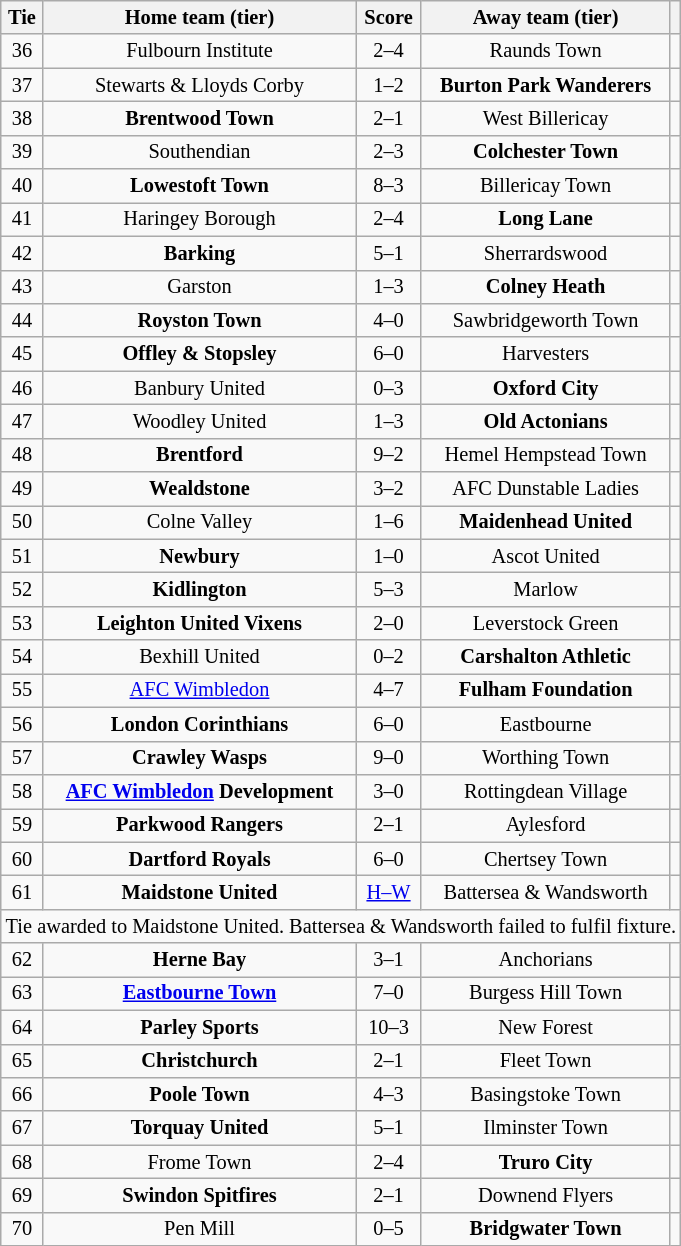<table class="wikitable" style="text-align:center; font-size:85%">
<tr>
<th>Tie</th>
<th>Home team (tier)</th>
<th>Score</th>
<th>Away team (tier)</th>
<th></th>
</tr>
<tr>
<td style="text-align:center;">36</td>
<td>Fulbourn Institute</td>
<td style="text-align:center;">2–4</td>
<td>Raunds Town</td>
<td></td>
</tr>
<tr>
<td style="text-align:center;">37</td>
<td>Stewarts & Lloyds Corby</td>
<td style="text-align:center;">1–2</td>
<td><strong>Burton Park Wanderers</strong></td>
<td></td>
</tr>
<tr>
<td style="text-align:center;">38</td>
<td><strong>Brentwood Town</strong></td>
<td style="text-align:center;">2–1</td>
<td>West Billericay</td>
<td></td>
</tr>
<tr>
<td style="text-align:center;">39</td>
<td>Southendian</td>
<td style="text-align:center;">2–3</td>
<td><strong>Colchester Town</strong></td>
<td></td>
</tr>
<tr>
<td style="text-align:center;">40</td>
<td><strong>Lowestoft Town</strong></td>
<td style="text-align:center;">8–3</td>
<td>Billericay Town</td>
<td></td>
</tr>
<tr>
<td style="text-align:center;">41</td>
<td>Haringey Borough</td>
<td style="text-align:center;">2–4</td>
<td><strong>Long Lane</strong></td>
<td></td>
</tr>
<tr>
<td style="text-align:center;">42</td>
<td><strong>Barking</strong></td>
<td style="text-align:center;">5–1</td>
<td>Sherrardswood</td>
<td></td>
</tr>
<tr>
<td style="text-align:center;">43</td>
<td>Garston</td>
<td style="text-align:center;">1–3</td>
<td><strong>Colney Heath</strong></td>
<td></td>
</tr>
<tr>
<td style="text-align:center;">44</td>
<td><strong>Royston Town</strong></td>
<td style="text-align:center;">4–0</td>
<td>Sawbridgeworth Town</td>
<td></td>
</tr>
<tr>
<td style="text-align:center;">45</td>
<td><strong>Offley & Stopsley</strong></td>
<td style="text-align:center;">6–0</td>
<td>Harvesters</td>
<td></td>
</tr>
<tr>
<td style="text-align:center;">46</td>
<td>Banbury United</td>
<td style="text-align:center;">0–3</td>
<td><strong>Oxford City</strong></td>
<td></td>
</tr>
<tr>
<td style="text-align:center;">47</td>
<td>Woodley United</td>
<td style="text-align:center;">1–3</td>
<td><strong>Old Actonians</strong></td>
<td></td>
</tr>
<tr>
<td style="text-align:center;">48</td>
<td><strong>Brentford</strong></td>
<td style="text-align:center;">9–2</td>
<td>Hemel Hempstead Town</td>
<td></td>
</tr>
<tr>
<td style="text-align:center;">49</td>
<td><strong>Wealdstone</strong></td>
<td style="text-align:center;">3–2</td>
<td>AFC Dunstable Ladies</td>
<td></td>
</tr>
<tr>
<td style="text-align:center;">50</td>
<td>Colne Valley</td>
<td style="text-align:center;">1–6</td>
<td><strong>Maidenhead United</strong></td>
<td></td>
</tr>
<tr>
<td style="text-align:center;">51</td>
<td><strong>Newbury</strong></td>
<td style="text-align:center;">1–0</td>
<td>Ascot United</td>
<td></td>
</tr>
<tr>
<td style="text-align:center;">52</td>
<td><strong>Kidlington</strong></td>
<td style="text-align:center;">5–3</td>
<td>Marlow</td>
<td></td>
</tr>
<tr>
<td style="text-align:center;">53</td>
<td><strong>Leighton United Vixens</strong></td>
<td style="text-align:center;">2–0</td>
<td>Leverstock Green</td>
<td></td>
</tr>
<tr>
<td style="text-align:center;">54</td>
<td>Bexhill United</td>
<td style="text-align:center;">0–2</td>
<td><strong>Carshalton Athletic</strong></td>
<td></td>
</tr>
<tr>
<td style="text-align:center;">55</td>
<td><a href='#'>AFC Wimbledon</a></td>
<td style="text-align:center;">4–7</td>
<td><strong>Fulham Foundation</strong></td>
<td></td>
</tr>
<tr>
<td style="text-align:center;">56</td>
<td><strong>London Corinthians</strong></td>
<td style="text-align:center;">6–0</td>
<td>Eastbourne</td>
<td></td>
</tr>
<tr>
<td style="text-align:center;">57</td>
<td><strong>Crawley Wasps</strong></td>
<td style="text-align:center;">9–0</td>
<td>Worthing Town</td>
<td></td>
</tr>
<tr>
<td style="text-align:center;">58</td>
<td><strong><a href='#'>AFC Wimbledon</a> Development</strong></td>
<td style="text-align:center;">3–0</td>
<td>Rottingdean Village</td>
<td></td>
</tr>
<tr>
<td style="text-align:center;">59</td>
<td><strong>Parkwood Rangers</strong></td>
<td style="text-align:center;">2–1</td>
<td>Aylesford</td>
<td></td>
</tr>
<tr>
<td style="text-align:center;">60</td>
<td><strong>Dartford Royals</strong></td>
<td style="text-align:center;">6–0</td>
<td>Chertsey Town</td>
<td></td>
</tr>
<tr>
<td style="text-align:center;">61</td>
<td><strong>Maidstone United</strong></td>
<td style="text-align:center;"><a href='#'>H–W</a></td>
<td>Battersea & Wandsworth</td>
<td></td>
</tr>
<tr>
<td colspan="5" style="text-align: center;">Tie awarded to Maidstone United. Battersea & Wandsworth failed to fulfil fixture.</td>
</tr>
<tr>
<td style="text-align:center;">62</td>
<td><strong>Herne Bay</strong></td>
<td style="text-align:center;">3–1</td>
<td>Anchorians</td>
<td></td>
</tr>
<tr>
<td style="text-align:center;">63</td>
<td><strong><a href='#'>Eastbourne Town</a></strong></td>
<td style="text-align:center;">7–0</td>
<td>Burgess Hill Town</td>
<td></td>
</tr>
<tr>
<td style="text-align:center;">64</td>
<td><strong>Parley Sports</strong></td>
<td style="text-align:center;">10–3</td>
<td>New Forest</td>
<td></td>
</tr>
<tr>
<td style="text-align:center;">65</td>
<td><strong>Christchurch</strong></td>
<td style="text-align:center;">2–1</td>
<td>Fleet Town</td>
<td></td>
</tr>
<tr>
<td style="text-align:center;">66</td>
<td><strong>Poole Town</strong></td>
<td style="text-align:center;">4–3 </td>
<td>Basingstoke Town</td>
<td></td>
</tr>
<tr>
<td style="text-align:center;">67</td>
<td><strong>Torquay United</strong></td>
<td style="text-align:center;">5–1</td>
<td>Ilminster Town</td>
<td></td>
</tr>
<tr>
<td style="text-align:center;">68</td>
<td>Frome Town</td>
<td style="text-align:center;">2–4</td>
<td><strong>Truro City</strong></td>
<td></td>
</tr>
<tr>
<td style="text-align:center;">69</td>
<td><strong>Swindon Spitfires</strong></td>
<td style="text-align:center;">2–1 </td>
<td>Downend Flyers</td>
<td></td>
</tr>
<tr>
<td style="text-align:center;">70</td>
<td>Pen Mill</td>
<td style="text-align:center;">0–5</td>
<td><strong>Bridgwater Town</strong></td>
<td></td>
</tr>
</table>
